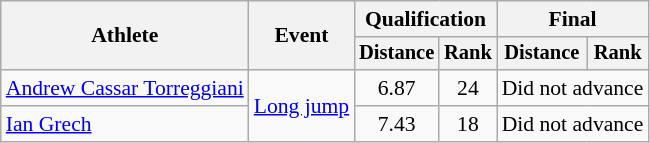<table class="wikitable" style="font-size:90%">
<tr>
<th rowspan=2>Athlete</th>
<th rowspan=2>Event</th>
<th colspan=2>Qualification</th>
<th colspan=2>Final</th>
</tr>
<tr style="font-size:95%">
<th>Distance</th>
<th>Rank</th>
<th>Distance</th>
<th>Rank</th>
</tr>
<tr align=center>
<td align=left><a href='#'>Andrew Cassar Torreggiani</a></td>
<td align=left rowspan=2><a href='#'>Long jump</a></td>
<td>6.87</td>
<td>24</td>
<td colspan=2>Did not advance</td>
</tr>
<tr align=center>
<td align=left><a href='#'>Ian Grech</a></td>
<td>7.43</td>
<td>18</td>
<td colspan=2>Did not advance</td>
</tr>
</table>
